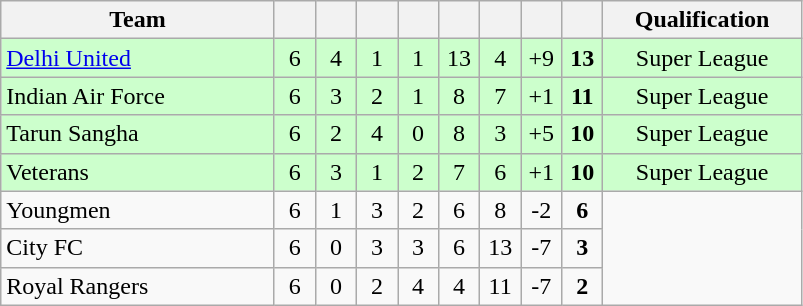<table class="wikitable" style="text-align:center">
<tr>
<th width="175">Team</th>
<th width="20"></th>
<th width="20"></th>
<th width="20"></th>
<th width="20"></th>
<th width="20"></th>
<th width="20"></th>
<th width="20"></th>
<th width="20"></th>
<th width="125">Qualification</th>
</tr>
<tr bgcolor="#ccffcc">
<td align=left><a href='#'>Delhi United</a></td>
<td>6</td>
<td>4</td>
<td>1</td>
<td>1</td>
<td>13</td>
<td>4</td>
<td>+9</td>
<td><strong>13</strong></td>
<td>Super League</td>
</tr>
<tr bgcolor="#ccffcc">
<td align=left>Indian Air Force</td>
<td>6</td>
<td>3</td>
<td>2</td>
<td>1</td>
<td>8</td>
<td>7</td>
<td>+1</td>
<td><strong>11</strong></td>
<td>Super League</td>
</tr>
<tr bgcolor="#ccffcc">
<td align=left>Tarun Sangha</td>
<td>6</td>
<td>2</td>
<td>4</td>
<td>0</td>
<td>8</td>
<td>3</td>
<td>+5</td>
<td><strong>10</strong></td>
<td>Super League</td>
</tr>
<tr bgcolor="#ccffcc">
<td align=left>Veterans</td>
<td>6</td>
<td>3</td>
<td>1</td>
<td>2</td>
<td>7</td>
<td>6</td>
<td>+1</td>
<td><strong>10</strong></td>
<td>Super League</td>
</tr>
<tr>
<td align=left>Youngmen</td>
<td>6</td>
<td>1</td>
<td>3</td>
<td>2</td>
<td>6</td>
<td>8</td>
<td>-2</td>
<td><strong>6</strong></td>
</tr>
<tr>
<td align=left>City FC</td>
<td>6</td>
<td>0</td>
<td>3</td>
<td>3</td>
<td>6</td>
<td>13</td>
<td>-7</td>
<td><strong>3</strong></td>
</tr>
<tr>
<td align=left>Royal Rangers</td>
<td>6</td>
<td>0</td>
<td>2</td>
<td>4</td>
<td>4</td>
<td>11</td>
<td>-7</td>
<td><strong>2</strong></td>
</tr>
</table>
